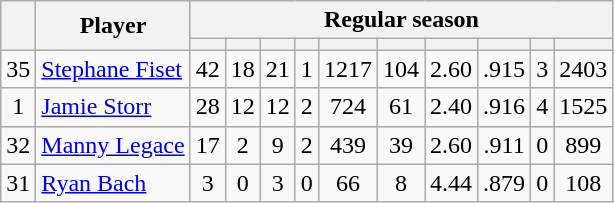<table class="wikitable plainrowheaders" style="text-align:center;">
<tr>
<th scope="col" rowspan="2"></th>
<th scope="col" rowspan="2">Player</th>
<th scope=colgroup colspan=10>Regular season</th>
</tr>
<tr>
<th scope="col"></th>
<th scope="col"></th>
<th scope="col"></th>
<th scope="col"></th>
<th scope="col"></th>
<th scope="col"></th>
<th scope="col"></th>
<th scope="col"></th>
<th scope="col"></th>
<th scope="col"></th>
</tr>
<tr>
<td scope="row">35</td>
<td align="left"><a href='#'>Stephane Fiset</a></td>
<td>42</td>
<td>18</td>
<td>21</td>
<td>1</td>
<td>1217</td>
<td>104</td>
<td>2.60</td>
<td>.915</td>
<td>3</td>
<td>2403</td>
</tr>
<tr>
<td scope="row">1</td>
<td align="left"><a href='#'>Jamie Storr</a></td>
<td>28</td>
<td>12</td>
<td>12</td>
<td>2</td>
<td>724</td>
<td>61</td>
<td>2.40</td>
<td>.916</td>
<td>4</td>
<td>1525</td>
</tr>
<tr>
<td scope="row">32</td>
<td align="left"><a href='#'>Manny Legace</a></td>
<td>17</td>
<td>2</td>
<td>9</td>
<td>2</td>
<td>439</td>
<td>39</td>
<td>2.60</td>
<td>.911</td>
<td>0</td>
<td>899</td>
</tr>
<tr>
<td scope="row">31</td>
<td align="left"><a href='#'>Ryan Bach</a></td>
<td>3</td>
<td>0</td>
<td>3</td>
<td>0</td>
<td>66</td>
<td>8</td>
<td>4.44</td>
<td>.879</td>
<td>0</td>
<td>108</td>
</tr>
</table>
